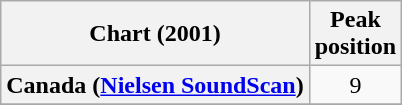<table class="wikitable sortable plainrowheaders" style="text-align:center">
<tr>
<th scope="col">Chart (2001)</th>
<th scope="col">Peak<br>position</th>
</tr>
<tr>
<th scope="row">Canada (<a href='#'>Nielsen SoundScan</a>)</th>
<td>9</td>
</tr>
<tr>
</tr>
<tr>
</tr>
<tr>
</tr>
<tr>
</tr>
</table>
